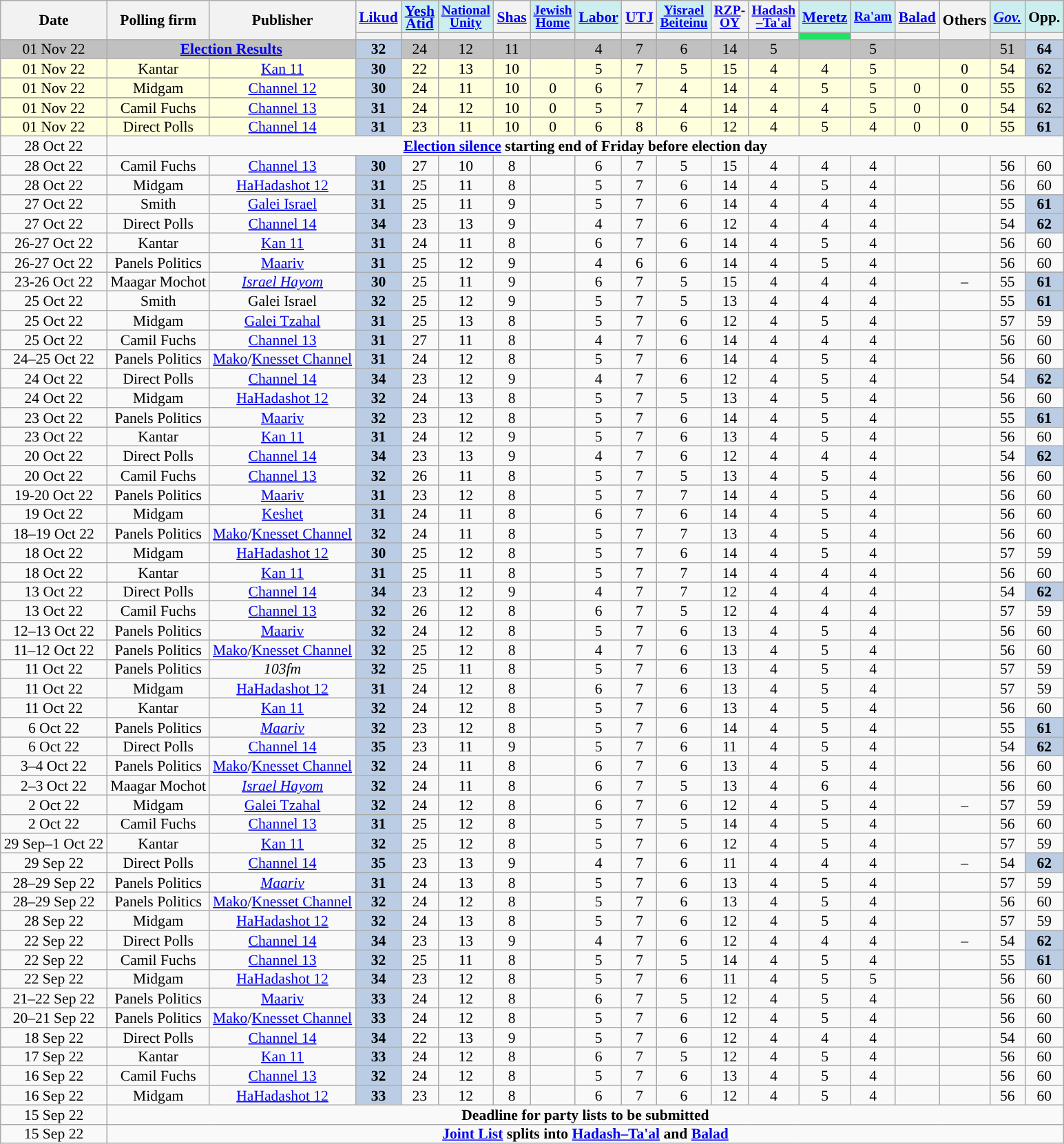<table class="wikitable sortable" style=text-align:center;font-size:90%;line-height:12px>
<tr>
<th rowspan=2>Date</th>
<th rowspan=2>Polling firm</th>
<th rowspan=2>Publisher</th>
<th><a href='#'>Likud</a></th>
<th style=background:#cee><a href='#'>Yesh<br>Atid</a></th>
<th style="background:#cee;font-size:90%"><a href='#'>National<br>Unity</a></th>
<th><a href='#'>Shas</a></th>
<th style="background:#cee;font-size:90%"><a href='#'>Jewish<br>Home</a></th>
<th style=background:#cee><a href='#'>Labor</a></th>
<th><a href='#'>UTJ</a></th>
<th style="background:#cee; font-size:90%"><a href='#'>Yisrael<br>Beiteinu</a></th>
<th style="font-size:90%"><a href='#'>RZP</a>-<br><a href='#'>OY</a></th>
<th style="font-size:90%"><a href='#'>Hadash<br>–Ta'al</a></th>
<th style=background:#cee><a href='#'>Meretz</a></th>
<th style="background:#cee; font-size:90%"><a href='#'>Ra'am</a></th>
<th><a href='#'>Balad</a></th>
<th rowspan="2">Others</th>
<th style=background:#cee><a href='#'><em>Gov.</em></a></th>
<th style=background:#cee>Opp.</th>
</tr>
<tr>
<th style=background:></th>
<th style=background:></th>
<th style=background:></th>
<th style=background:></th>
<th style=background:></th>
<th style=background:></th>
<th style=background:></th>
<th style=background:></th>
<th style=background:></th>
<th style="background:"></th>
<th style=background:#23e164></th>
<th style=background:></th>
<th style=background:></th>
<th style=background:></th>
<th style=background:></th>
</tr>
<tr style=background:silver>
<td>01 Nov 22</td>
<td colspan="2"><strong><a href='#'>Election Results</a></strong></td>
<td style=background:#BBCDE4><strong>32</strong></td>
<td>24</td>
<td>12</td>
<td>11</td>
<td></td>
<td>4</td>
<td>7</td>
<td>6</td>
<td>14</td>
<td>5</td>
<td></td>
<td>5</td>
<td></td>
<td></td>
<td>51</td>
<td style=background:#BBCDE4><strong>64</strong></td>
</tr>
<tr style="background:#FFD">
<td data-sort-value=2022-11-01>01 Nov 22</td>
<td>Kantar</td>
<td><a href='#'>Kan 11</a></td>
<td style=background:#BBCDE4><strong>30</strong>	</td>
<td>22	</td>
<td>13	</td>
<td>10	</td>
<td></td>
<td>5	</td>
<td>7	</td>
<td>5	</td>
<td>15	</td>
<td>4	</td>
<td>4	</td>
<td>5	</td>
<td></td>
<td>0	</td>
<td>54	</td>
<td style=background:#BBCDE4><strong>62</strong></td>
</tr>
<tr>
</tr>
<tr style="background:#FFD">
<td data-sort-value=2022-11-01>01 Nov 22</td>
<td>Midgam</td>
<td><a href='#'>Channel 12</a></td>
<td style=background:#BBCDE4><strong>30</strong>	</td>
<td>24	</td>
<td>11	</td>
<td>10	</td>
<td>0	</td>
<td>6	</td>
<td>7	</td>
<td>4	</td>
<td>14	</td>
<td>4	</td>
<td>5	</td>
<td>5	</td>
<td>0	</td>
<td>0	</td>
<td>55	</td>
<td style=background:#BBCDE4><strong>62</strong></td>
</tr>
<tr>
</tr>
<tr style="background:#FFD">
<td data-sort-value=2022-11-01>01 Nov 22</td>
<td>Camil Fuchs</td>
<td><a href='#'>Channel 13</a></td>
<td style=background:#BBCDE4><strong>31</strong>	</td>
<td>24	</td>
<td>12	</td>
<td>10	</td>
<td>0	</td>
<td>5	</td>
<td>7	</td>
<td>4	</td>
<td>14	</td>
<td>4	</td>
<td>4	</td>
<td>5	</td>
<td>0	</td>
<td>0	</td>
<td>54	</td>
<td style=background:#BBCDE4><strong>62</strong></td>
</tr>
<tr>
</tr>
<tr style="background:#FFD">
<td>01 Nov 22</td>
<td>Direct Polls</td>
<td><a href='#'>Channel 14</a></td>
<td style=background:#BBCDE4><strong>31</strong></td>
<td>23</td>
<td>11</td>
<td>10</td>
<td>0</td>
<td>6</td>
<td>8</td>
<td>6</td>
<td>12</td>
<td>4</td>
<td>5</td>
<td>4</td>
<td>0</td>
<td>0</td>
<td>55</td>
<td style=background:#BBCDE4><strong>61</strong></td>
</tr>
<tr>
<td data-sort-value="2022-10-28">28 Oct 22</td>
<td colspan=18><strong><a href='#'>Election silence</a> starting end of Friday before election day</strong></td>
</tr>
<tr>
<td>28 Oct 22</td>
<td>Camil Fuchs</td>
<td><a href='#'>Channel 13</a></td>
<td style="background:#BBCDE4"><strong>30</strong></td>
<td>27</td>
<td>10</td>
<td>8</td>
<td></td>
<td>6</td>
<td>7</td>
<td>5</td>
<td>15</td>
<td>4</td>
<td>4</td>
<td>4</td>
<td></td>
<td></td>
<td>56</td>
<td>60 </td>
</tr>
<tr>
<td>28 Oct 22</td>
<td>Midgam</td>
<td><a href='#'>HaHadashot 12</a></td>
<td style="background:#BBCDE4"><strong>31</strong></td>
<td>25</td>
<td>11</td>
<td>8</td>
<td></td>
<td>5</td>
<td>7</td>
<td>6</td>
<td>14</td>
<td>4</td>
<td>5</td>
<td>4</td>
<td></td>
<td></td>
<td>56</td>
<td>60 </td>
</tr>
<tr>
<td>27 Oct 22</td>
<td>Smith</td>
<td><a href='#'>Galei Israel</a></td>
<td style="background:#BBCDE4"><strong>31</strong></td>
<td>25</td>
<td>11</td>
<td>9</td>
<td></td>
<td>5</td>
<td>7</td>
<td>6</td>
<td>14</td>
<td>4</td>
<td>4</td>
<td>4</td>
<td></td>
<td></td>
<td>55</td>
<td style=background:#BBCDE4><strong>61</strong></td>
</tr>
<tr>
<td>27 Oct 22</td>
<td>Direct Polls</td>
<td><a href='#'>Channel 14</a></td>
<td style="background:#BBCDE4"><strong>34</strong></td>
<td>23</td>
<td>13</td>
<td>9</td>
<td></td>
<td>4</td>
<td>7</td>
<td>6</td>
<td>12</td>
<td>4</td>
<td>4</td>
<td>4</td>
<td></td>
<td></td>
<td>54</td>
<td style=background:#BBCDE4><strong>62</strong></td>
</tr>
<tr>
<td>26-27 Oct 22</td>
<td>Kantar</td>
<td><a href='#'>Kan 11</a></td>
<td style="background:#BBCDE4"><strong>31</strong></td>
<td>24</td>
<td>11</td>
<td>8</td>
<td></td>
<td>6</td>
<td>7</td>
<td>6</td>
<td>14</td>
<td>4</td>
<td>5</td>
<td>4</td>
<td></td>
<td></td>
<td>56</td>
<td>60 </td>
</tr>
<tr>
<td>26-27 Oct 22</td>
<td>Panels Politics</td>
<td><a href='#'>Maariv</a></td>
<td style="background:#BBCDE4"><strong>31</strong></td>
<td>25</td>
<td>12</td>
<td>9</td>
<td></td>
<td>4</td>
<td>6</td>
<td>6</td>
<td>14</td>
<td>4</td>
<td>5</td>
<td>4</td>
<td></td>
<td></td>
<td>56</td>
<td>60 </td>
</tr>
<tr>
<td>23-26 Oct 22</td>
<td>Maagar Mochot</td>
<td><em><a href='#'>Israel Hayom</a></em></td>
<td style="background:#BBCDE4"><strong>30</strong></td>
<td>25</td>
<td>11</td>
<td>9</td>
<td></td>
<td>6</td>
<td>7</td>
<td>5</td>
<td>15</td>
<td>4</td>
<td>4</td>
<td>4</td>
<td></td>
<td>–</td>
<td>55</td>
<td style=background:#BBCDE4><strong>61</strong></td>
</tr>
<tr>
<td>25 Oct 22</td>
<td>Smith</td>
<td>Galei Israel</td>
<td style="background:#BBCDE4"><strong>32</strong></td>
<td>25</td>
<td>12</td>
<td>9</td>
<td></td>
<td>5</td>
<td>7</td>
<td>5</td>
<td>13</td>
<td>4</td>
<td>4</td>
<td>4</td>
<td></td>
<td></td>
<td>55</td>
<td style=background:#BBCDE4><strong>61</strong></td>
</tr>
<tr>
<td>25 Oct 22</td>
<td>Midgam</td>
<td><a href='#'>Galei Tzahal</a></td>
<td style="background:#BBCDE4"><strong>31</strong></td>
<td>25</td>
<td>13</td>
<td>8</td>
<td></td>
<td>5</td>
<td>7</td>
<td>6</td>
<td>12</td>
<td>4</td>
<td>5</td>
<td>4</td>
<td></td>
<td></td>
<td>57</td>
<td>59</td>
</tr>
<tr>
<td>25 Oct 22</td>
<td>Camil Fuchs</td>
<td><a href='#'>Channel 13</a></td>
<td style="background:#BBCDE4"><strong>31</strong></td>
<td>27</td>
<td>11</td>
<td>8</td>
<td></td>
<td>4</td>
<td>7</td>
<td>6</td>
<td>14</td>
<td>4</td>
<td>4</td>
<td>4</td>
<td></td>
<td></td>
<td>56</td>
<td>60</td>
</tr>
<tr>
<td>24–25 Oct 22</td>
<td>Panels Politics</td>
<td><a href='#'>Mako</a>/<a href='#'>Knesset Channel</a></td>
<td style="background:#BBCDE4"><strong>31</strong></td>
<td>24</td>
<td>12</td>
<td>8</td>
<td></td>
<td>5</td>
<td>7</td>
<td>6</td>
<td>14</td>
<td>4</td>
<td>5</td>
<td>4</td>
<td></td>
<td></td>
<td>56</td>
<td>60</td>
</tr>
<tr>
<td>24 Oct 22</td>
<td>Direct Polls</td>
<td><a href='#'>Channel 14</a></td>
<td style="background:#BBCDE4"><strong>34</strong></td>
<td>23</td>
<td>12</td>
<td>9</td>
<td></td>
<td>4</td>
<td>7</td>
<td>6</td>
<td>12</td>
<td>4</td>
<td>5</td>
<td>4</td>
<td></td>
<td></td>
<td>54</td>
<td style=background:#BBCDE4><strong>62</strong></td>
</tr>
<tr>
<td>24 Oct 22</td>
<td>Midgam</td>
<td><a href='#'>HaHadashot 12</a></td>
<td style="background:#BBCDE4"><strong>32</strong></td>
<td>24</td>
<td>13</td>
<td>8</td>
<td></td>
<td>5</td>
<td>7</td>
<td>5</td>
<td>13</td>
<td>4</td>
<td>5</td>
<td>4</td>
<td></td>
<td></td>
<td>56</td>
<td>60</td>
</tr>
<tr>
<td>23 Oct 22</td>
<td>Panels Politics</td>
<td><a href='#'>Maariv</a></td>
<td style="background:#BBCDE4"><strong>32</strong></td>
<td>23</td>
<td>12</td>
<td>8</td>
<td></td>
<td>5</td>
<td>7</td>
<td>6</td>
<td>14</td>
<td>4</td>
<td>5</td>
<td>4</td>
<td></td>
<td></td>
<td>55</td>
<td style=background:#BBCDE4><strong>61</strong></td>
</tr>
<tr>
<td>23 Oct 22</td>
<td>Kantar</td>
<td><a href='#'>Kan 11</a></td>
<td style="background:#BBCDE4"><strong>31</strong></td>
<td>24</td>
<td>12</td>
<td>9</td>
<td></td>
<td>5</td>
<td>7</td>
<td>6</td>
<td>13</td>
<td>4</td>
<td>5</td>
<td>4</td>
<td></td>
<td></td>
<td>56</td>
<td>60</td>
</tr>
<tr>
<td>20 Oct 22</td>
<td>Direct Polls</td>
<td><a href='#'>Channel 14</a></td>
<td style="background:#BBCDE4"><strong>34</strong></td>
<td>23</td>
<td>13</td>
<td>9</td>
<td></td>
<td>4</td>
<td>7</td>
<td>6</td>
<td>12</td>
<td>4</td>
<td>4</td>
<td>4</td>
<td></td>
<td></td>
<td>54</td>
<td style=background:#BBCDE4><strong>62</strong></td>
</tr>
<tr>
<td>20 Oct 22</td>
<td>Camil Fuchs</td>
<td><a href='#'>Channel 13</a></td>
<td style="background:#BBCDE4"><strong>32</strong></td>
<td>26</td>
<td>11</td>
<td>8</td>
<td></td>
<td>5</td>
<td>7</td>
<td>5</td>
<td>13</td>
<td>4</td>
<td>5</td>
<td>4</td>
<td></td>
<td></td>
<td>56</td>
<td>60</td>
</tr>
<tr>
<td>19-20 Oct 22</td>
<td>Panels Politics</td>
<td><a href='#'>Maariv</a></td>
<td style="background:#BBCDE4"><strong>31</strong></td>
<td>23</td>
<td>12</td>
<td>8</td>
<td></td>
<td>5</td>
<td>7</td>
<td>7</td>
<td>14</td>
<td>4</td>
<td>5</td>
<td>4</td>
<td></td>
<td></td>
<td>56</td>
<td>60</td>
</tr>
<tr>
<td>19 Oct 22</td>
<td>Midgam</td>
<td><a href='#'>Keshet</a></td>
<td style="background:#BBCDE4"><strong>31</strong></td>
<td>24</td>
<td>11</td>
<td>8</td>
<td></td>
<td>6</td>
<td>7</td>
<td>6</td>
<td>14</td>
<td>4</td>
<td>5</td>
<td>4</td>
<td></td>
<td></td>
<td>56</td>
<td>60</td>
</tr>
<tr>
<td>18–19 Oct 22</td>
<td>Panels Politics</td>
<td><a href='#'>Mako</a>/<a href='#'>Knesset Channel</a></td>
<td style="background:#BBCDE4"><strong>32</strong></td>
<td>24</td>
<td>11</td>
<td>8</td>
<td></td>
<td>5</td>
<td>7</td>
<td>7</td>
<td>13</td>
<td>4</td>
<td>5</td>
<td>4</td>
<td></td>
<td></td>
<td>56</td>
<td>60</td>
</tr>
<tr>
<td>18 Oct 22</td>
<td>Midgam</td>
<td><a href='#'>HaHadashot 12</a></td>
<td style="background:#BBCDE4"><strong>30</strong></td>
<td>25</td>
<td>12</td>
<td>8</td>
<td></td>
<td>5</td>
<td>7</td>
<td>6</td>
<td>14</td>
<td>4</td>
<td>5</td>
<td>4</td>
<td></td>
<td></td>
<td>57</td>
<td>59</td>
</tr>
<tr>
<td>18 Oct 22</td>
<td>Kantar</td>
<td><a href='#'>Kan 11</a></td>
<td style="background:#BBCDE4"><strong>31</strong></td>
<td>25</td>
<td>11</td>
<td>8</td>
<td></td>
<td>5</td>
<td>7</td>
<td>7</td>
<td>14</td>
<td>4</td>
<td>4</td>
<td>4</td>
<td></td>
<td></td>
<td>56</td>
<td>60</td>
</tr>
<tr>
<td>13 Oct 22</td>
<td>Direct Polls</td>
<td><a href='#'>Channel 14</a></td>
<td style="background:#BBCDE4"><strong>34</strong></td>
<td>23</td>
<td>12</td>
<td>9</td>
<td></td>
<td>4</td>
<td>7</td>
<td>7</td>
<td>12</td>
<td>4</td>
<td>4</td>
<td>4</td>
<td></td>
<td></td>
<td>54</td>
<td style=background:#BBCDE4><strong>62</strong></td>
</tr>
<tr>
<td>13 Oct 22</td>
<td>Camil Fuchs</td>
<td><a href='#'>Channel 13</a></td>
<td style="background:#BBCDE4"><strong>32</strong></td>
<td>26</td>
<td>12</td>
<td>8</td>
<td></td>
<td>6</td>
<td>7</td>
<td>5</td>
<td>12</td>
<td>4</td>
<td>4</td>
<td>4</td>
<td></td>
<td></td>
<td>57</td>
<td>59</td>
</tr>
<tr>
<td>12–13 Oct 22</td>
<td>Panels Politics</td>
<td><a href='#'>Maariv</a></td>
<td style="background:#BBCDE4"><strong>32</strong></td>
<td>24</td>
<td>12</td>
<td>8</td>
<td></td>
<td>5</td>
<td>7</td>
<td>6</td>
<td>13</td>
<td>4</td>
<td>5</td>
<td>4</td>
<td></td>
<td></td>
<td>56</td>
<td>60</td>
</tr>
<tr>
<td>11–12 Oct 22</td>
<td>Panels Politics</td>
<td><a href='#'>Mako</a>/<a href='#'>Knesset Channel</a></td>
<td style="background:#BBCDE4"><strong>32</strong></td>
<td>25</td>
<td>12</td>
<td>8</td>
<td></td>
<td>4</td>
<td>7</td>
<td>6</td>
<td>13</td>
<td>4</td>
<td>5</td>
<td>4</td>
<td></td>
<td></td>
<td>56</td>
<td>60</td>
</tr>
<tr>
<td>11 Oct 22</td>
<td>Panels Politics</td>
<td><em>103fm</em></td>
<td style="background:#BBCDE4"><strong>32</strong></td>
<td>25</td>
<td>11</td>
<td>8</td>
<td></td>
<td>5</td>
<td>7</td>
<td>6</td>
<td>13</td>
<td>4</td>
<td>5</td>
<td>4</td>
<td></td>
<td></td>
<td>57</td>
<td>59</td>
</tr>
<tr>
<td>11 Oct 22</td>
<td>Midgam</td>
<td><a href='#'>HaHadashot 12</a></td>
<td style="background:#BBCDE4"><strong>31</strong></td>
<td>24</td>
<td>12</td>
<td>8</td>
<td></td>
<td>6</td>
<td>7</td>
<td>6</td>
<td>13</td>
<td>4</td>
<td>5</td>
<td>4</td>
<td></td>
<td></td>
<td>57</td>
<td>59</td>
</tr>
<tr>
<td>11 Oct 22</td>
<td>Kantar</td>
<td><a href='#'>Kan 11</a></td>
<td style="background:#BBCDE4"><strong>32</strong></td>
<td>24</td>
<td>12</td>
<td>8</td>
<td></td>
<td>5</td>
<td>7</td>
<td>6</td>
<td>13</td>
<td>4</td>
<td>5</td>
<td>4</td>
<td></td>
<td></td>
<td>56</td>
<td>60</td>
</tr>
<tr>
<td>6 Oct 22</td>
<td>Panels Politics</td>
<td><em><a href='#'>Maariv</a></em></td>
<td style="background:#BBCDE4"><strong>32</strong></td>
<td>23</td>
<td>12</td>
<td>8</td>
<td></td>
<td>5</td>
<td>7</td>
<td>6</td>
<td>14</td>
<td>4</td>
<td>5</td>
<td>4</td>
<td></td>
<td></td>
<td>55</td>
<td style=background:#BBCDE4><strong>61</strong></td>
</tr>
<tr>
<td>6 Oct 22</td>
<td>Direct Polls</td>
<td><a href='#'>Channel 14</a></td>
<td style="background:#BBCDE4"><strong>35</strong></td>
<td>23</td>
<td>11</td>
<td>9</td>
<td></td>
<td>5</td>
<td>7</td>
<td>6</td>
<td>11</td>
<td>4</td>
<td>5</td>
<td>4</td>
<td></td>
<td></td>
<td>54</td>
<td style=background:#BBCDE4><strong>62</strong></td>
</tr>
<tr>
<td>3–4 Oct 22</td>
<td>Panels Politics</td>
<td><a href='#'>Mako</a>/<a href='#'>Knesset Channel</a></td>
<td style="background:#BBCDE4"><strong>32</strong></td>
<td>24</td>
<td>11</td>
<td>8</td>
<td></td>
<td>6</td>
<td>7</td>
<td>6</td>
<td>13</td>
<td>4</td>
<td>5</td>
<td>4</td>
<td></td>
<td></td>
<td>56</td>
<td>60</td>
</tr>
<tr>
<td>2–3 Oct 22</td>
<td>Maagar Mochot</td>
<td><em><a href='#'>Israel Hayom</a></em></td>
<td style="background:#BBCDE4"><strong>32</strong></td>
<td>24</td>
<td>11</td>
<td>8</td>
<td></td>
<td>6</td>
<td>7</td>
<td>5</td>
<td>13</td>
<td>4</td>
<td>6</td>
<td>4</td>
<td></td>
<td></td>
<td>56</td>
<td>60</td>
</tr>
<tr>
<td>2 Oct 22</td>
<td>Midgam</td>
<td><a href='#'>Galei Tzahal</a></td>
<td style="background:#BBCDE4"><strong>32</strong></td>
<td>24</td>
<td>12</td>
<td>8</td>
<td></td>
<td>6</td>
<td>7</td>
<td>6</td>
<td>12</td>
<td>4</td>
<td>5</td>
<td>4</td>
<td></td>
<td>–</td>
<td>57</td>
<td>59</td>
</tr>
<tr>
<td>2 Oct 22</td>
<td>Camil Fuchs</td>
<td><a href='#'>Channel 13</a></td>
<td style="background:#BBCDE4"><strong>31</strong></td>
<td>25</td>
<td>12</td>
<td>8</td>
<td></td>
<td>5</td>
<td>7</td>
<td>5</td>
<td>14</td>
<td>4</td>
<td>5</td>
<td>4</td>
<td></td>
<td></td>
<td>56</td>
<td>60</td>
</tr>
<tr>
<td>29 Sep–1 Oct 22</td>
<td>Kantar</td>
<td><a href='#'>Kan 11</a></td>
<td style="background:#BBCDE4"><strong>32</strong></td>
<td>25</td>
<td>12</td>
<td>8</td>
<td></td>
<td>5</td>
<td>7</td>
<td>6</td>
<td>12</td>
<td>4</td>
<td>5</td>
<td>4</td>
<td></td>
<td></td>
<td>57</td>
<td>59</td>
</tr>
<tr>
<td>29 Sep 22</td>
<td>Direct Polls</td>
<td><a href='#'>Channel 14</a></td>
<td style="background:#BBCDE4"><strong>35</strong></td>
<td>23</td>
<td>13</td>
<td>9</td>
<td></td>
<td>4</td>
<td>7</td>
<td>6</td>
<td>11</td>
<td>4</td>
<td>4</td>
<td>4</td>
<td></td>
<td>–</td>
<td>54</td>
<td style=background:#BBCDE4><strong>62</strong></td>
</tr>
<tr>
<td>28–29 Sep 22</td>
<td>Panels Politics</td>
<td><em><a href='#'>Maariv</a></em></td>
<td style="background:#BBCDE4"><strong>31</strong></td>
<td>24</td>
<td>13</td>
<td>8</td>
<td></td>
<td>5</td>
<td>7</td>
<td>6</td>
<td>13</td>
<td>4</td>
<td>5</td>
<td>4</td>
<td></td>
<td></td>
<td>57</td>
<td>59</td>
</tr>
<tr>
<td>28–29 Sep 22</td>
<td>Panels Politics</td>
<td><a href='#'>Mako</a>/<a href='#'>Knesset Channel</a></td>
<td style="background:#BBCDE4"><strong>32</strong></td>
<td>24</td>
<td>12</td>
<td>8</td>
<td></td>
<td>5</td>
<td>7</td>
<td>6</td>
<td>13</td>
<td>4</td>
<td>5</td>
<td>4</td>
<td></td>
<td></td>
<td>56</td>
<td>60</td>
</tr>
<tr>
<td>28 Sep 22</td>
<td>Midgam</td>
<td><a href='#'>HaHadashot 12</a></td>
<td style="background:#BBCDE4"><strong>32</strong></td>
<td>24</td>
<td>13</td>
<td>8</td>
<td></td>
<td>5</td>
<td>7</td>
<td>6</td>
<td>12</td>
<td>4</td>
<td>5</td>
<td>4</td>
<td></td>
<td></td>
<td>57</td>
<td>59</td>
</tr>
<tr>
<td>22 Sep 22</td>
<td>Direct Polls</td>
<td><a href='#'>Channel 14</a></td>
<td style="background:#BBCDE4"><strong>34</strong></td>
<td>23</td>
<td>13</td>
<td>9</td>
<td></td>
<td>4</td>
<td>7</td>
<td>6</td>
<td>12</td>
<td>4</td>
<td>4</td>
<td>4</td>
<td></td>
<td>–</td>
<td>54</td>
<td style=background:#BBCDE4><strong>62</strong></td>
</tr>
<tr>
<td>22 Sep 22</td>
<td>Camil Fuchs</td>
<td><a href='#'>Channel 13</a></td>
<td style="background:#BBCDE4"><strong>32</strong></td>
<td>25</td>
<td>11</td>
<td>8</td>
<td></td>
<td>5</td>
<td>7</td>
<td>5</td>
<td>14</td>
<td>4</td>
<td>5</td>
<td>4</td>
<td></td>
<td></td>
<td>55</td>
<td style=background:#BBCDE4><strong>61</strong></td>
</tr>
<tr>
<td>22 Sep 22</td>
<td>Midgam</td>
<td><a href='#'>HaHadashot 12</a></td>
<td style="background:#BBCDE4"><strong>34</strong></td>
<td>23</td>
<td>12</td>
<td>8</td>
<td></td>
<td>5</td>
<td>7</td>
<td>6</td>
<td>11</td>
<td>4</td>
<td>5</td>
<td>5</td>
<td></td>
<td></td>
<td>56</td>
<td>60</td>
</tr>
<tr>
<td>21–22 Sep 22</td>
<td>Panels Politics</td>
<td><a href='#'>Maariv</a></td>
<td style="background:#BBCDE4"><strong>33</strong></td>
<td>24</td>
<td>12</td>
<td>8</td>
<td></td>
<td>6</td>
<td>7</td>
<td>5</td>
<td>12</td>
<td>4</td>
<td>5</td>
<td>4</td>
<td></td>
<td></td>
<td>56</td>
<td>60</td>
</tr>
<tr>
<td>20–21 Sep 22</td>
<td>Panels Politics</td>
<td><a href='#'>Mako</a>/<a href='#'>Knesset Channel</a></td>
<td style="background:#BBCDE4"><strong>33</strong></td>
<td>24</td>
<td>12</td>
<td>8</td>
<td></td>
<td>5</td>
<td>7</td>
<td>6</td>
<td>12</td>
<td>4</td>
<td>5</td>
<td>4</td>
<td></td>
<td></td>
<td>56</td>
<td>60</td>
</tr>
<tr>
<td>18 Sep 22</td>
<td>Direct Polls</td>
<td><a href='#'>Channel 14</a></td>
<td style="background:#BBCDE4"><strong>34</strong></td>
<td>22</td>
<td>13</td>
<td>9</td>
<td></td>
<td>5</td>
<td>7</td>
<td>6</td>
<td>12</td>
<td>4</td>
<td>4</td>
<td>4</td>
<td></td>
<td></td>
<td>54</td>
<td>60</td>
</tr>
<tr>
<td>17 Sep 22</td>
<td>Kantar</td>
<td><a href='#'>Kan 11</a></td>
<td style="background:#BBCDE4"><strong>33</strong></td>
<td>24</td>
<td>12</td>
<td>8</td>
<td></td>
<td>6</td>
<td>7</td>
<td>5</td>
<td>12</td>
<td>4</td>
<td>5</td>
<td>4</td>
<td></td>
<td></td>
<td>56</td>
<td>60</td>
</tr>
<tr>
<td>16 Sep 22</td>
<td>Camil Fuchs</td>
<td><a href='#'>Channel 13</a></td>
<td style="background:#BBCDE4"><strong>32</strong></td>
<td>24</td>
<td>12</td>
<td>8</td>
<td></td>
<td>5</td>
<td>7</td>
<td>6</td>
<td>13</td>
<td>4</td>
<td>5</td>
<td>4</td>
<td></td>
<td></td>
<td>56</td>
<td>60</td>
</tr>
<tr>
<td>16 Sep 22</td>
<td>Midgam</td>
<td><a href='#'>HaHadashot 12</a></td>
<td style="background:#BBCDE4"><strong>33</strong></td>
<td>23</td>
<td>12</td>
<td>8</td>
<td></td>
<td>6</td>
<td>7</td>
<td>6</td>
<td>12</td>
<td>4</td>
<td>5</td>
<td>4</td>
<td></td>
<td></td>
<td>56</td>
<td>60</td>
</tr>
<tr>
<td data-sort-value="2022-09-15">15 Sep 22</td>
<td colspan="21"><strong>Deadline for party lists to be submitted</strong></td>
</tr>
<tr>
<td>15 Sep 22</td>
<td colspan="21"><strong><a href='#'>Joint List</a> splits into <a href='#'>Hadash–Ta'al</a> and <a href='#'>Balad</a></strong></td>
</tr>
</table>
